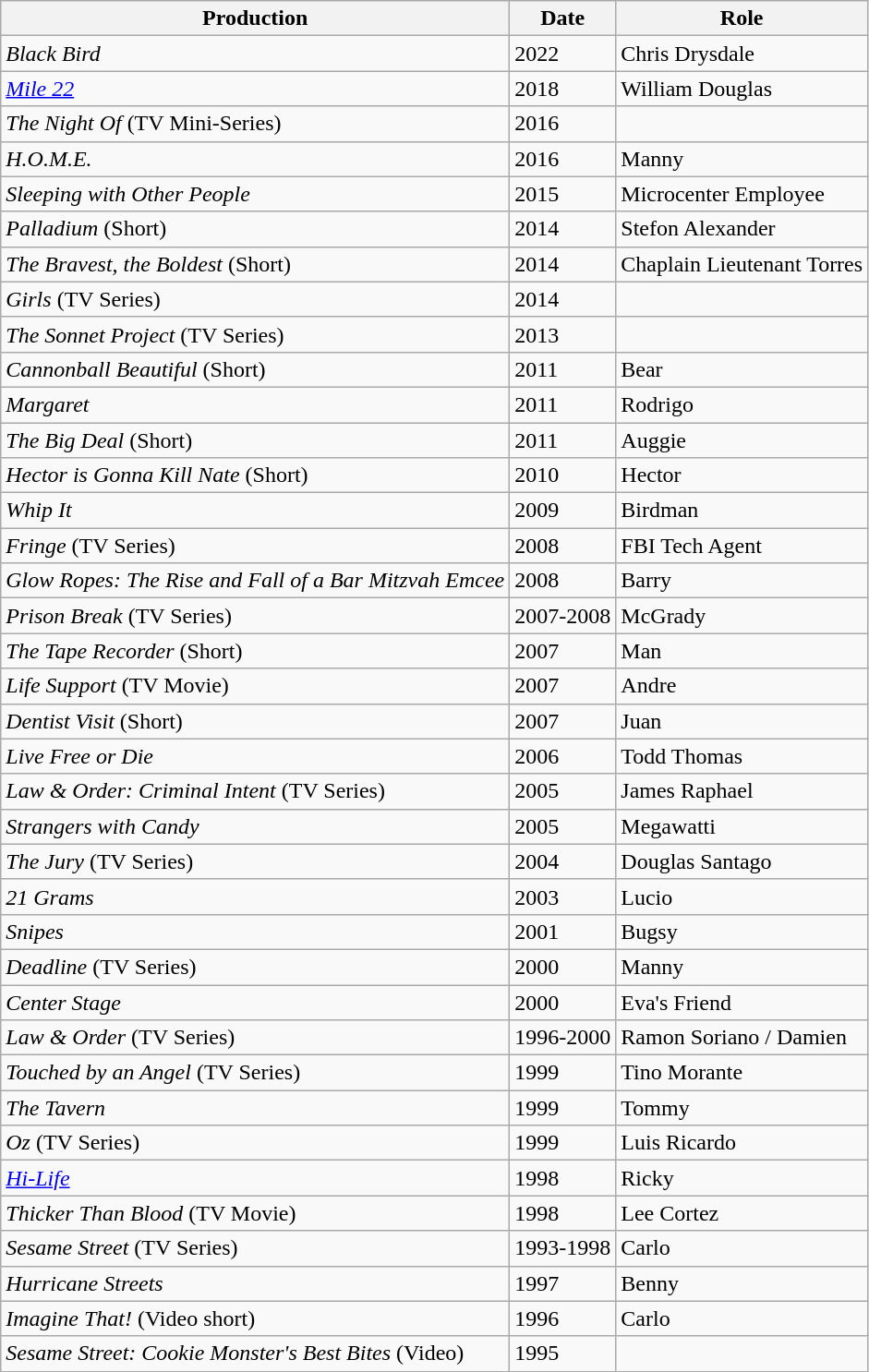<table class="wikitable">
<tr>
<th>Production</th>
<th>Date</th>
<th>Role</th>
</tr>
<tr>
<td><em>Black Bird</em></td>
<td>2022</td>
<td>Chris Drysdale</td>
</tr>
<tr>
<td><em><a href='#'>Mile 22</a></em></td>
<td>2018</td>
<td>William Douglas</td>
</tr>
<tr>
<td><em>The Night Of</em> (TV Mini-Series)</td>
<td>2016</td>
<td></td>
</tr>
<tr>
<td><em>H.O.M.E.</em></td>
<td>2016</td>
<td>Manny</td>
</tr>
<tr>
<td><em>Sleeping with Other People</em></td>
<td>2015</td>
<td>Microcenter Employee</td>
</tr>
<tr>
<td><em>Palladium</em> (Short)</td>
<td>2014</td>
<td>Stefon Alexander</td>
</tr>
<tr>
<td><em>The Bravest, the Boldest</em> (Short)</td>
<td>2014</td>
<td>Chaplain Lieutenant Torres</td>
</tr>
<tr>
<td><em>Girls</em> (TV Series)</td>
<td>2014</td>
<td></td>
</tr>
<tr>
<td><em>The Sonnet Project</em> (TV Series)</td>
<td>2013</td>
<td></td>
</tr>
<tr>
<td><em>Cannonball Beautiful</em> (Short)</td>
<td>2011</td>
<td>Bear</td>
</tr>
<tr>
<td><em>Margaret</em></td>
<td>2011</td>
<td>Rodrigo</td>
</tr>
<tr>
<td><em>The Big Deal</em> (Short)</td>
<td>2011</td>
<td>Auggie</td>
</tr>
<tr>
<td><em>Hector is Gonna Kill Nate</em> (Short)</td>
<td>2010</td>
<td>Hector</td>
</tr>
<tr>
<td><em>Whip It</em></td>
<td>2009</td>
<td>Birdman</td>
</tr>
<tr>
<td><em>Fringe</em> (TV Series)</td>
<td>2008</td>
<td>FBI Tech Agent</td>
</tr>
<tr>
<td><em>Glow Ropes: The Rise and Fall of a Bar Mitzvah Emcee</em></td>
<td>2008</td>
<td>Barry</td>
</tr>
<tr>
<td><em>Prison Break</em> (TV Series)</td>
<td>2007-2008</td>
<td>McGrady</td>
</tr>
<tr>
<td><em>The Tape Recorder</em> (Short)</td>
<td>2007</td>
<td>Man</td>
</tr>
<tr>
<td><em>Life Support</em> (TV Movie)</td>
<td>2007</td>
<td>Andre</td>
</tr>
<tr>
<td><em>Dentist Visit</em> (Short)</td>
<td>2007</td>
<td>Juan</td>
</tr>
<tr>
<td><em>Live Free or Die</em></td>
<td>2006</td>
<td>Todd Thomas</td>
</tr>
<tr>
<td><em>Law & Order: Criminal Intent</em> (TV Series)</td>
<td>2005</td>
<td>James Raphael</td>
</tr>
<tr>
<td><em>Strangers with Candy</em></td>
<td>2005</td>
<td>Megawatti</td>
</tr>
<tr>
<td><em>The Jury</em> (TV Series)</td>
<td>2004</td>
<td>Douglas Santago</td>
</tr>
<tr>
<td><em>21 Grams</em></td>
<td>2003</td>
<td>Lucio</td>
</tr>
<tr>
<td><em>Snipes</em></td>
<td>2001</td>
<td>Bugsy</td>
</tr>
<tr>
<td><em>Deadline</em> (TV Series)</td>
<td>2000</td>
<td>Manny</td>
</tr>
<tr>
<td><em>Center Stage</em></td>
<td>2000</td>
<td>Eva's Friend</td>
</tr>
<tr>
<td><em>Law & Order</em> (TV Series)</td>
<td>1996-2000</td>
<td>Ramon Soriano / Damien</td>
</tr>
<tr>
<td><em>Touched by an Angel</em> (TV Series)</td>
<td>1999</td>
<td>Tino Morante</td>
</tr>
<tr>
<td><em>The Tavern</em></td>
<td>1999</td>
<td>Tommy</td>
</tr>
<tr>
<td><em>Oz</em> (TV Series)</td>
<td>1999</td>
<td>Luis Ricardo</td>
</tr>
<tr>
<td><em><a href='#'>Hi-Life</a></em></td>
<td>1998</td>
<td>Ricky</td>
</tr>
<tr>
<td><em>Thicker Than Blood</em> (TV Movie)</td>
<td>1998</td>
<td>Lee Cortez</td>
</tr>
<tr>
<td><em>Sesame Street</em> (TV Series)</td>
<td>1993-1998</td>
<td>Carlo</td>
</tr>
<tr>
<td><em>Hurricane Streets</em></td>
<td>1997</td>
<td>Benny</td>
</tr>
<tr>
<td><em>Imagine That!</em> (Video short)</td>
<td>1996</td>
<td>Carlo</td>
</tr>
<tr>
<td><em>Sesame Street: Cookie Monster's Best Bites</em> (Video)</td>
<td>1995</td>
<td></td>
</tr>
</table>
